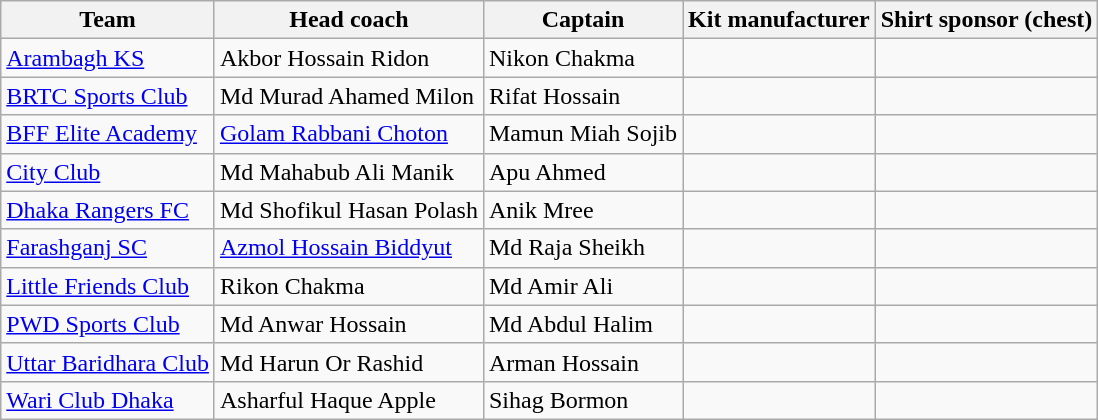<table class="wikitable sortable">
<tr>
<th>Team</th>
<th>Head coach</th>
<th>Captain</th>
<th>Kit manufacturer</th>
<th>Shirt sponsor (chest)</th>
</tr>
<tr>
<td><a href='#'>Arambagh KS</a></td>
<td> Akbor Hossain Ridon</td>
<td> Nikon Chakma</td>
<td></td>
<td></td>
</tr>
<tr>
<td><a href='#'>BRTC Sports Club</a></td>
<td> Md Murad Ahamed Milon</td>
<td> Rifat Hossain</td>
<td></td>
<td></td>
</tr>
<tr>
<td><a href='#'>BFF Elite Academy</a></td>
<td> <a href='#'>Golam Rabbani Choton</a></td>
<td> Mamun Miah Sojib</td>
<td></td>
<td></td>
</tr>
<tr>
<td><a href='#'>City Club</a></td>
<td> Md Mahabub Ali Manik</td>
<td> Apu Ahmed</td>
<td></td>
<td></td>
</tr>
<tr>
<td><a href='#'>Dhaka Rangers FC</a></td>
<td> Md Shofikul Hasan Polash</td>
<td> Anik Mree</td>
<td></td>
<td></td>
</tr>
<tr>
<td><a href='#'>Farashganj SC</a></td>
<td> <a href='#'>Azmol Hossain Biddyut</a></td>
<td> Md Raja Sheikh</td>
<td></td>
<td></td>
</tr>
<tr>
<td><a href='#'>Little Friends Club</a></td>
<td> Rikon Chakma</td>
<td> Md Amir Ali</td>
<td></td>
<td></td>
</tr>
<tr>
<td><a href='#'>PWD Sports Club</a></td>
<td> Md Anwar Hossain</td>
<td> Md Abdul Halim</td>
<td></td>
<td></td>
</tr>
<tr>
<td><a href='#'>Uttar Baridhara Club</a></td>
<td> Md Harun Or Rashid</td>
<td> Arman Hossain</td>
<td></td>
<td></td>
</tr>
<tr>
<td><a href='#'>Wari Club Dhaka</a></td>
<td> Asharful Haque Apple</td>
<td> Sihag Bormon</td>
<td></td>
<td></td>
</tr>
</table>
